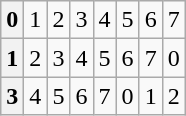<table class="wikitable">
<tr>
<th>0</th>
<td>1</td>
<td>2</td>
<td>3</td>
<td>4</td>
<td>5</td>
<td>6</td>
<td>7</td>
</tr>
<tr>
<th>1</th>
<td>2</td>
<td>3</td>
<td>4</td>
<td>5</td>
<td>6</td>
<td>7</td>
<td>0</td>
</tr>
<tr>
<th>3</th>
<td>4</td>
<td>5</td>
<td>6</td>
<td>7</td>
<td>0</td>
<td>1</td>
<td>2</td>
</tr>
</table>
